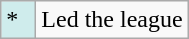<table class="wikitable">
<tr>
<td style="background:#CFECEC; width:1em">*</td>
<td>Led the league</td>
</tr>
</table>
